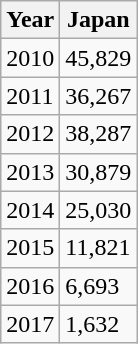<table class="wikitable">
<tr>
<th>Year</th>
<th>Japan</th>
</tr>
<tr>
<td>2010</td>
<td>45,829</td>
</tr>
<tr>
<td>2011</td>
<td>36,267</td>
</tr>
<tr>
<td>2012</td>
<td>38,287</td>
</tr>
<tr>
<td>2013</td>
<td>30,879</td>
</tr>
<tr>
<td>2014</td>
<td>25,030</td>
</tr>
<tr>
<td>2015</td>
<td>11,821</td>
</tr>
<tr>
<td>2016</td>
<td>6,693</td>
</tr>
<tr>
<td>2017</td>
<td>1,632</td>
</tr>
</table>
